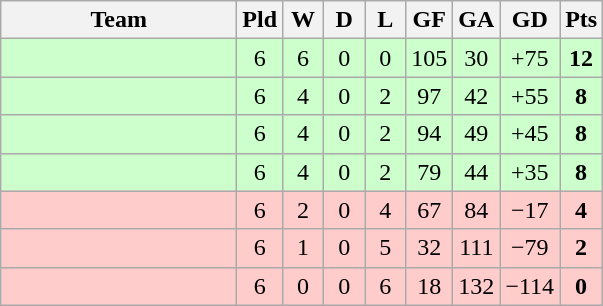<table class="wikitable" style="text-align:center;">
<tr>
<th width=150>Team</th>
<th width=20>Pld</th>
<th width=20>W</th>
<th width=20>D</th>
<th width=20>L</th>
<th width=20>GF</th>
<th width=20>GA</th>
<th width=20>GD</th>
<th width=20>Pts</th>
</tr>
<tr bgcolor=ccffcc>
<td align="left"></td>
<td>6</td>
<td>6</td>
<td>0</td>
<td>0</td>
<td>105</td>
<td>30</td>
<td>+75</td>
<td><strong>12</strong></td>
</tr>
<tr bgcolor=ccffcc>
<td align="left"></td>
<td>6</td>
<td>4</td>
<td>0</td>
<td>2</td>
<td>97</td>
<td>42</td>
<td>+55</td>
<td><strong>8</strong></td>
</tr>
<tr bgcolor=ccffcc>
<td align="left"></td>
<td>6</td>
<td>4</td>
<td>0</td>
<td>2</td>
<td>94</td>
<td>49</td>
<td>+45</td>
<td><strong>8</strong></td>
</tr>
<tr bgcolor=ccffcc>
<td align="left"></td>
<td>6</td>
<td>4</td>
<td>0</td>
<td>2</td>
<td>79</td>
<td>44</td>
<td>+35</td>
<td><strong>8</strong></td>
</tr>
<tr bgcolor=ffcccc>
<td align="left"></td>
<td>6</td>
<td>2</td>
<td>0</td>
<td>4</td>
<td>67</td>
<td>84</td>
<td>−17</td>
<td><strong>4</strong></td>
</tr>
<tr bgcolor=ffcccc>
<td align="left"></td>
<td>6</td>
<td>1</td>
<td>0</td>
<td>5</td>
<td>32</td>
<td>111</td>
<td>−79</td>
<td><strong>2</strong></td>
</tr>
<tr bgcolor=ffcccc>
<td align="left"></td>
<td>6</td>
<td>0</td>
<td>0</td>
<td>6</td>
<td>18</td>
<td>132</td>
<td>−114</td>
<td><strong>0</strong></td>
</tr>
</table>
